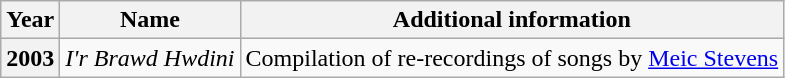<table class="wikitable plainrowheaders">
<tr>
<th scope="col">Year</th>
<th scope="col">Name</th>
<th scope="col">Additional information</th>
</tr>
<tr>
<th scope="row">2003</th>
<td><em>I'r Brawd Hwdini</em></td>
<td>Compilation of re-recordings of songs by <a href='#'>Meic Stevens</a></td>
</tr>
</table>
